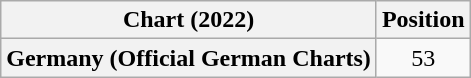<table class="wikitable plainrowheaders" style="text-align:center">
<tr>
<th scope="col">Chart (2022)</th>
<th scope="col">Position</th>
</tr>
<tr>
<th scope="row">Germany (Official German Charts)</th>
<td>53</td>
</tr>
</table>
